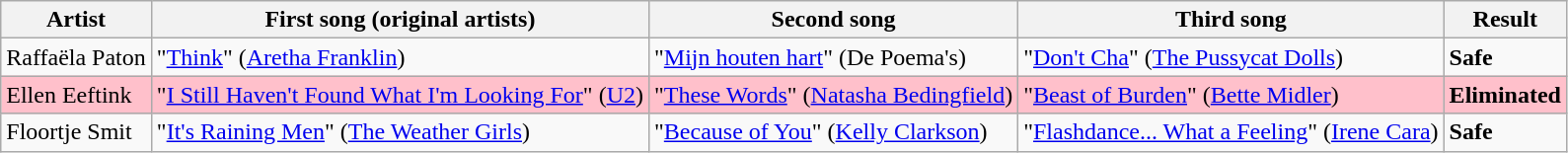<table class=wikitable>
<tr>
<th>Artist</th>
<th>First song (original artists)</th>
<th>Second song</th>
<th>Third song</th>
<th>Result</th>
</tr>
<tr>
<td>Raffaëla Paton</td>
<td>"<a href='#'>Think</a>" (<a href='#'>Aretha Franklin</a>)</td>
<td>"<a href='#'>Mijn houten hart</a>" (De Poema's)</td>
<td>"<a href='#'>Don't Cha</a>" (<a href='#'>The Pussycat Dolls</a>)</td>
<td><strong>Safe</strong></td>
</tr>
<tr style="background:pink;">
<td>Ellen Eeftink</td>
<td>"<a href='#'>I Still Haven't Found What I'm Looking For</a>" (<a href='#'>U2</a>)</td>
<td>"<a href='#'>These Words</a>" (<a href='#'>Natasha Bedingfield</a>)</td>
<td>"<a href='#'>Beast of Burden</a>" (<a href='#'>Bette Midler</a>)</td>
<td><strong>Eliminated</strong></td>
</tr>
<tr>
<td>Floortje Smit</td>
<td>"<a href='#'>It's Raining Men</a>" (<a href='#'>The Weather Girls</a>)</td>
<td>"<a href='#'>Because of You</a>" (<a href='#'>Kelly Clarkson</a>)</td>
<td>"<a href='#'>Flashdance... What a Feeling</a>" (<a href='#'>Irene Cara</a>)</td>
<td><strong>Safe</strong></td>
</tr>
</table>
